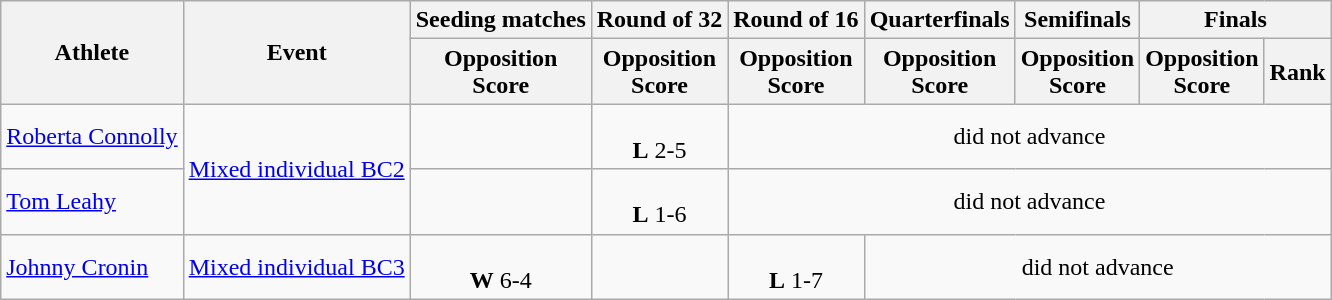<table class=wikitable>
<tr>
<th rowspan="2">Athlete</th>
<th rowspan="2">Event</th>
<th>Seeding matches</th>
<th>Round of 32</th>
<th>Round of 16</th>
<th>Quarterfinals</th>
<th>Semifinals</th>
<th colspan="2">Finals</th>
</tr>
<tr>
<th>Opposition<br>Score</th>
<th>Opposition<br>Score</th>
<th>Opposition<br>Score</th>
<th>Opposition<br>Score</th>
<th>Opposition<br>Score</th>
<th>Opposition<br>Score</th>
<th>Rank</th>
</tr>
<tr>
<td align=left><a href='#'>Roberta Connolly</a></td>
<td align=left rowspan="2"><a href='#'>Mixed individual BC2</a></td>
<td></td>
<td align=center><br><strong>L</strong> 2-5</td>
<td align=center colspan="5">did not advance</td>
</tr>
<tr>
<td align=left><a href='#'>Tom Leahy</a></td>
<td></td>
<td align=center><br><strong>L</strong> 1-6</td>
<td align=center colspan="5">did not advance</td>
</tr>
<tr>
<td align=left><a href='#'>Johnny Cronin</a></td>
<td align=left><a href='#'>Mixed individual BC3</a></td>
<td align=center><br><strong>W</strong> 6-4</td>
<td></td>
<td align=center><br><strong>L</strong> 1-7</td>
<td align=center colspan="4">did not advance</td>
</tr>
</table>
